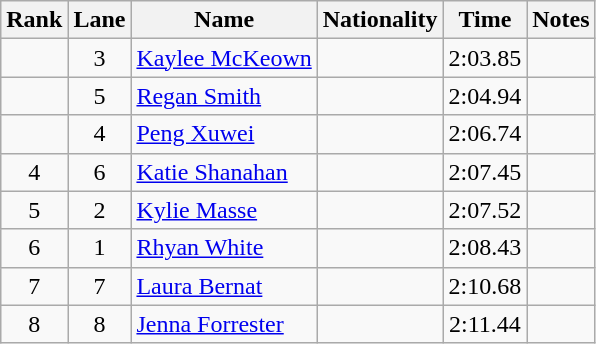<table class="wikitable sortable" style="text-align:center">
<tr>
<th>Rank</th>
<th>Lane</th>
<th>Name</th>
<th>Nationality</th>
<th>Time</th>
<th>Notes</th>
</tr>
<tr>
<td></td>
<td>3</td>
<td align=left><a href='#'>Kaylee McKeown</a></td>
<td align=left></td>
<td>2:03.85</td>
<td></td>
</tr>
<tr>
<td></td>
<td>5</td>
<td align=left><a href='#'>Regan Smith</a></td>
<td align=left></td>
<td>2:04.94</td>
<td></td>
</tr>
<tr>
<td></td>
<td>4</td>
<td align=left><a href='#'>Peng Xuwei</a></td>
<td align=left></td>
<td>2:06.74</td>
<td></td>
</tr>
<tr>
<td>4</td>
<td>6</td>
<td align=left><a href='#'>Katie Shanahan</a></td>
<td align=left></td>
<td>2:07.45</td>
<td></td>
</tr>
<tr>
<td>5</td>
<td>2</td>
<td align=left><a href='#'>Kylie Masse</a></td>
<td align=left></td>
<td>2:07.52</td>
<td></td>
</tr>
<tr>
<td>6</td>
<td>1</td>
<td align=left><a href='#'>Rhyan White</a></td>
<td align=left></td>
<td>2:08.43</td>
<td></td>
</tr>
<tr>
<td>7</td>
<td>7</td>
<td align=left><a href='#'>Laura Bernat</a></td>
<td align=left></td>
<td>2:10.68</td>
<td></td>
</tr>
<tr>
<td>8</td>
<td>8</td>
<td align=left><a href='#'>Jenna Forrester</a></td>
<td align=left></td>
<td>2:11.44</td>
<td></td>
</tr>
</table>
